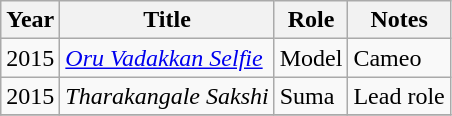<table class="wikitable sortable">
<tr>
<th scope="col">Year</th>
<th scope="col">Title</th>
<th scope="col">Role</th>
<th class="unsortable" scope="col">Notes</th>
</tr>
<tr>
<td>2015</td>
<td><em><a href='#'>Oru Vadakkan Selfie</a></em></td>
<td>Model</td>
<td>Cameo</td>
</tr>
<tr>
<td>2015</td>
<td><em>Tharakangale Sakshi</em></td>
<td>Suma</td>
<td>Lead role</td>
</tr>
<tr>
</tr>
</table>
